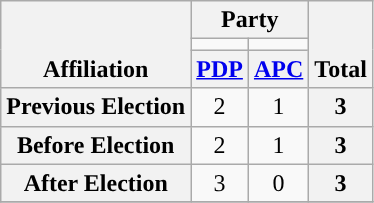<table class=wikitable style="text-align:center">
<tr style="vertical-align:bottom;">
<th rowspan=3>Affiliation</th>
<th colspan=2>Party</th>
<th rowspan=3>Total</th>
</tr>
<tr>
<td style="background-color:"></td>
<td style="background-color:"></td>
</tr>
<tr>
<th><a href='#'>PDP</a></th>
<th><a href='#'>APC</a></th>
</tr>
<tr>
<th>Previous Election</th>
<td>2</td>
<td>1</td>
<th>3</th>
</tr>
<tr>
<th>Before Election</th>
<td>2</td>
<td>1</td>
<th>3</th>
</tr>
<tr>
<th>After Election</th>
<td>3</td>
<td>0</td>
<th>3</th>
</tr>
<tr>
</tr>
</table>
